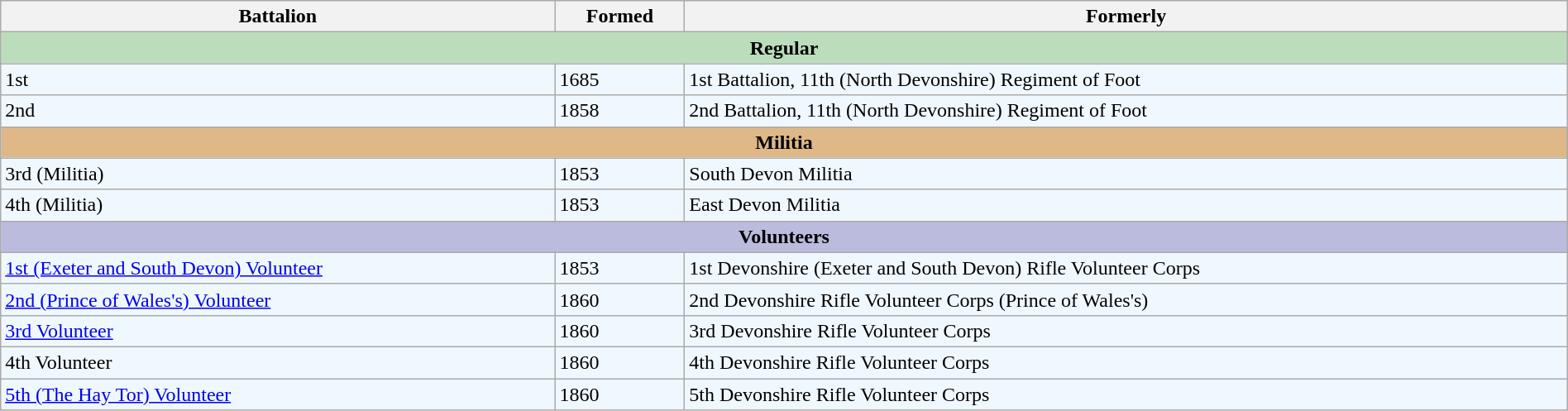<table class="wikitable" style="width:100%;">
<tr>
<th>Battalion</th>
<th>Formed</th>
<th>Formerly</th>
</tr>
<tr>
<th colspan="5" style="background:#bdb;">Regular</th>
</tr>
<tr style="background:#f0f8ff;">
<td>1st</td>
<td>1685</td>
<td>1st Battalion, 11th (North Devonshire) Regiment of Foot</td>
</tr>
<tr style="background:#f0f8ff;">
<td>2nd</td>
<td>1858</td>
<td>2nd Battalion, 11th (North Devonshire) Regiment of Foot</td>
</tr>
<tr>
<th colspan="5" style="background:#deb887;">Militia</th>
</tr>
<tr style="background:#f0f8ff;">
<td>3rd (Militia)</td>
<td>1853</td>
<td>South Devon Militia</td>
</tr>
<tr style="background:#f0f8ff;">
<td>4th (Militia)</td>
<td>1853</td>
<td>East Devon Militia</td>
</tr>
<tr>
<th colspan="5" style="background:#bbd;">Volunteers</th>
</tr>
<tr style="background:#f0f8ff;">
<td><a href='#'>1st (Exeter and South Devon) Volunteer</a></td>
<td>1853</td>
<td>1st Devonshire (Exeter and South Devon) Rifle Volunteer Corps</td>
</tr>
<tr style="background:#f0f8ff;">
<td><a href='#'>2nd (Prince of Wales's) Volunteer</a></td>
<td>1860</td>
<td>2nd Devonshire Rifle Volunteer Corps (Prince of Wales's)</td>
</tr>
<tr style="background:#f0f8ff;">
<td><a href='#'>3rd Volunteer</a></td>
<td>1860</td>
<td>3rd Devonshire Rifle Volunteer Corps</td>
</tr>
<tr style="background:#f0f8ff;">
<td>4th Volunteer</td>
<td>1860</td>
<td>4th Devonshire Rifle Volunteer Corps</td>
</tr>
<tr style="background:#f0f8ff;">
<td><a href='#'>5th (The Hay Tor) Volunteer</a></td>
<td>1860</td>
<td>5th Devonshire Rifle Volunteer Corps</td>
</tr>
</table>
